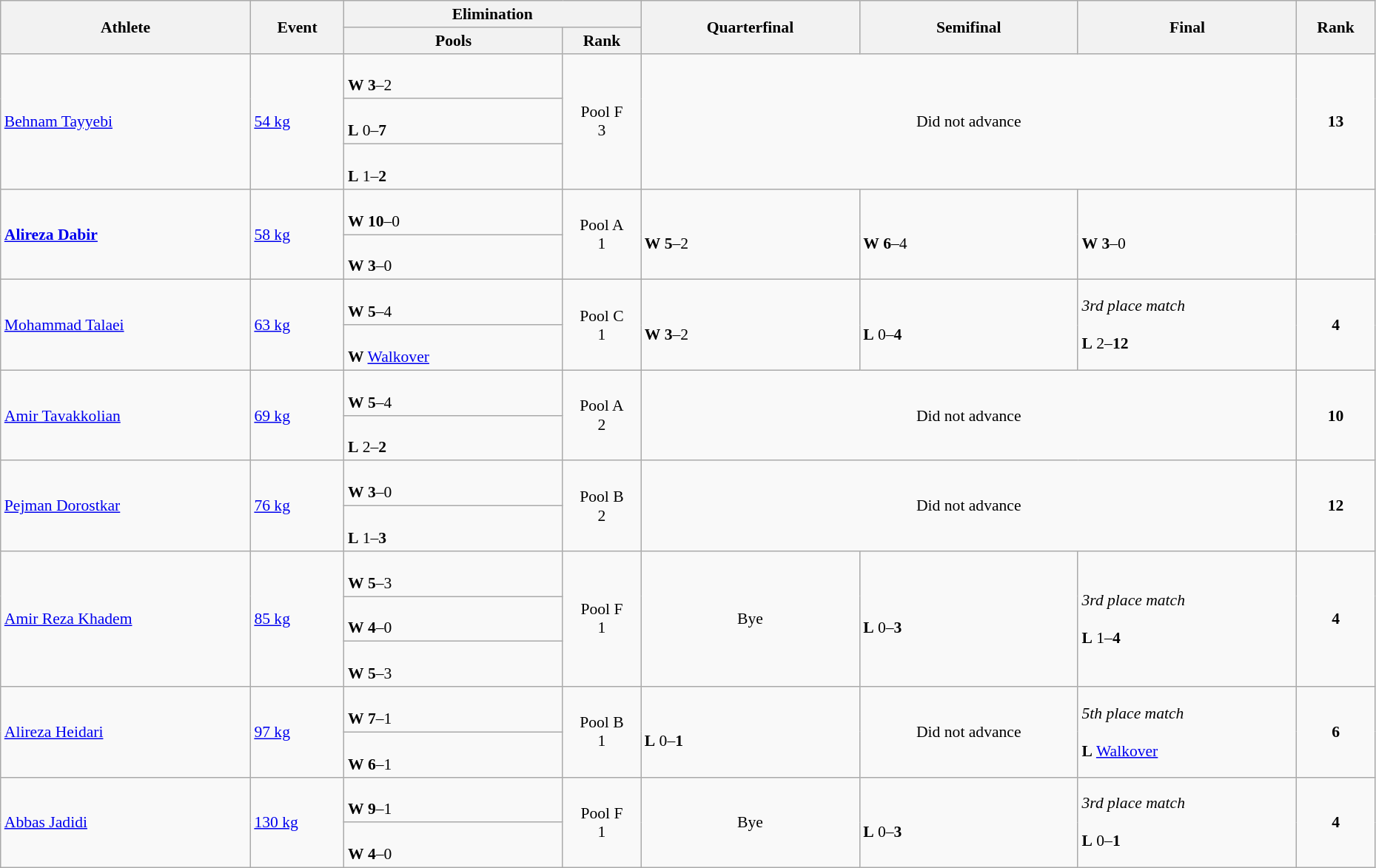<table class="wikitable" width="98%" style="text-align:left; font-size:90%">
<tr>
<th rowspan="2" width="16%">Athlete</th>
<th rowspan="2" width="6%">Event</th>
<th colspan="2">Elimination</th>
<th rowspan="2" width="14%">Quarterfinal</th>
<th rowspan="2" width="14%">Semifinal</th>
<th rowspan="2" width="14%">Final</th>
<th rowspan="2" width="5%">Rank</th>
</tr>
<tr>
<th width="14%">Pools</th>
<th width="5%">Rank</th>
</tr>
<tr>
<td rowspan="3"><a href='#'>Behnam Tayyebi</a></td>
<td rowspan="3"><a href='#'>54 kg</a></td>
<td><br><strong>W</strong> <strong>3</strong>–2</td>
<td rowspan="3" align=center>Pool F<br>3</td>
<td rowspan="3" colspan=3 align=center>Did not advance</td>
<td rowspan="3" align="center"><strong>13</strong></td>
</tr>
<tr>
<td><br><strong>L</strong> 0–<strong>7</strong></td>
</tr>
<tr>
<td><br><strong>L</strong> 1–<strong>2</strong></td>
</tr>
<tr>
<td rowspan="2"><strong><a href='#'>Alireza Dabir</a></strong></td>
<td rowspan="2"><a href='#'>58 kg</a></td>
<td><br><strong>W</strong> <strong>10</strong>–0</td>
<td rowspan="2" align=center>Pool A<br>1 <strong></strong></td>
<td rowspan="2"><br><strong>W</strong> <strong>5</strong>–2</td>
<td rowspan="2"><br><strong>W</strong> <strong>6</strong>–4</td>
<td rowspan="2"><br><strong>W</strong> <strong>3</strong>–0</td>
<td rowspan="2" align="center"></td>
</tr>
<tr>
<td><br><strong>W</strong> <strong>3</strong>–0</td>
</tr>
<tr>
<td rowspan="2"><a href='#'>Mohammad Talaei</a></td>
<td rowspan="2"><a href='#'>63 kg</a></td>
<td><br><strong>W</strong> <strong>5</strong>–4</td>
<td rowspan="2" align=center>Pool C<br>1 <strong></strong></td>
<td rowspan="2"><br><strong>W</strong> <strong>3</strong>–2</td>
<td rowspan="2"><br><strong>L</strong> 0–<strong>4</strong></td>
<td rowspan="2"><em>3rd place match</em><br><br><strong>L</strong> 2–<strong>12</strong></td>
<td rowspan="2" align="center"><strong>4</strong></td>
</tr>
<tr>
<td><br><strong>W</strong> <a href='#'>Walkover</a></td>
</tr>
<tr>
<td rowspan="2"><a href='#'>Amir Tavakkolian</a></td>
<td rowspan="2"><a href='#'>69 kg</a></td>
<td><br><strong>W</strong> <strong>5</strong>–4</td>
<td rowspan="2" align=center>Pool A<br>2</td>
<td rowspan="2" colspan=3 align=center>Did not advance</td>
<td rowspan="2" align="center"><strong>10</strong></td>
</tr>
<tr>
<td><br><strong>L</strong> 2–<strong>2</strong></td>
</tr>
<tr>
<td rowspan="2"><a href='#'>Pejman Dorostkar</a></td>
<td rowspan="2"><a href='#'>76 kg</a></td>
<td><br><strong>W</strong> <strong>3</strong>–0</td>
<td rowspan="2" align=center>Pool B<br>2</td>
<td rowspan="2" colspan=3 align=center>Did not advance</td>
<td rowspan="2" align="center"><strong>12</strong></td>
</tr>
<tr>
<td><br><strong>L</strong> 1–<strong>3</strong></td>
</tr>
<tr>
<td rowspan="3"><a href='#'>Amir Reza Khadem</a></td>
<td rowspan="3"><a href='#'>85 kg</a></td>
<td><br><strong>W</strong> <strong>5</strong>–3</td>
<td rowspan="3" align=center>Pool F<br>1 <strong></strong></td>
<td rowspan="3" align="center">Bye</td>
<td rowspan="3"><br><strong>L</strong> 0–<strong>3</strong></td>
<td rowspan="3"><em>3rd place match</em><br><br><strong>L</strong> 1–<strong>4</strong></td>
<td rowspan="3" align="center"><strong>4</strong></td>
</tr>
<tr>
<td><br><strong>W</strong> <strong>4</strong>–0</td>
</tr>
<tr>
<td><br><strong>W</strong> <strong>5</strong>–3</td>
</tr>
<tr>
<td rowspan="2"><a href='#'>Alireza Heidari</a></td>
<td rowspan="2"><a href='#'>97 kg</a></td>
<td><br><strong>W</strong> <strong>7</strong>–1</td>
<td rowspan="2" align=center>Pool B<br>1 <strong></strong></td>
<td rowspan="2"><br><strong>L</strong> 0–<strong>1</strong></td>
<td rowspan="2" align=center>Did not advance</td>
<td rowspan="2"><em>5th place match</em><br><br><strong>L</strong> <a href='#'>Walkover</a></td>
<td rowspan="2" align="center"><strong>6</strong></td>
</tr>
<tr>
<td><br><strong>W</strong> <strong>6</strong>–1</td>
</tr>
<tr>
<td rowspan="2"><a href='#'>Abbas Jadidi</a></td>
<td rowspan="2"><a href='#'>130 kg</a></td>
<td><br><strong>W</strong> <strong>9</strong>–1</td>
<td rowspan="2" align=center>Pool F<br>1 <strong></strong></td>
<td rowspan="2" align="center">Bye</td>
<td rowspan="2"><br><strong>L</strong> 0–<strong>3</strong></td>
<td rowspan="2"><em>3rd place match</em><br><br><strong>L</strong> 0–<strong>1</strong></td>
<td rowspan="2" align="center"><strong>4</strong></td>
</tr>
<tr>
<td><br><strong>W</strong> <strong>4</strong>–0</td>
</tr>
</table>
